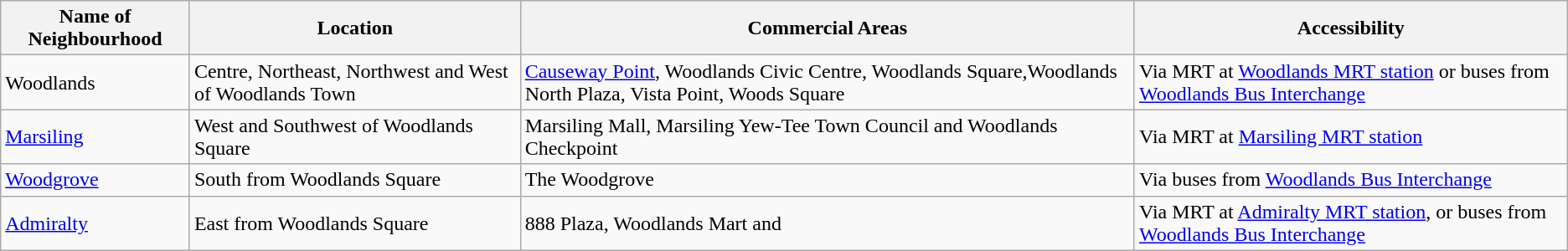<table class="wikitable">
<tr>
<th>Name of Neighbourhood</th>
<th>Location</th>
<th>Commercial Areas</th>
<th>Accessibility</th>
</tr>
<tr>
<td>Woodlands</td>
<td>Centre, Northeast, Northwest and West of Woodlands Town</td>
<td><a href='#'>Causeway Point</a>, Woodlands Civic Centre, Woodlands Square,Woodlands North Plaza, Vista Point, Woods Square</td>
<td>Via MRT at <a href='#'>Woodlands MRT station</a> or buses from <a href='#'>Woodlands Bus Interchange</a></td>
</tr>
<tr>
<td><a href='#'>Marsiling</a></td>
<td>West and Southwest of Woodlands Square</td>
<td>Marsiling Mall, Marsiling Yew-Tee Town Council and Woodlands Checkpoint</td>
<td>Via MRT at <a href='#'>Marsiling MRT station</a></td>
</tr>
<tr>
<td><a href='#'>Woodgrove</a></td>
<td>South from Woodlands Square</td>
<td>The Woodgrove</td>
<td>Via buses from <a href='#'>Woodlands Bus Interchange</a></td>
</tr>
<tr>
<td><a href='#'>Admiralty</a></td>
<td>East from Woodlands Square</td>
<td>888 Plaza, Woodlands Mart and </td>
<td>Via MRT at <a href='#'>Admiralty MRT station</a>, or buses from <a href='#'>Woodlands Bus Interchange</a></td>
</tr>
</table>
